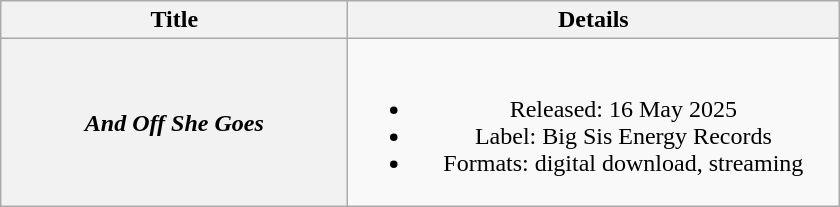<table class="wikitable plainrowheaders" style="text-align:center;" border="1">
<tr>
<th scope="col" style="width:14em;">Title</th>
<th scope="col" style="width:20em;">Details</th>
</tr>
<tr>
<th scope="row"><em>And Off She Goes</em></th>
<td><br><ul><li>Released: 16 May 2025</li><li>Label: Big Sis Energy Records</li><li>Formats: digital download, streaming</li></ul></td>
</tr>
</table>
